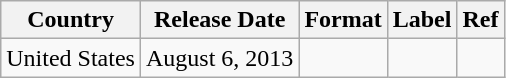<table class="wikitable">
<tr>
<th>Country</th>
<th>Release Date</th>
<th>Format</th>
<th>Label</th>
<th>Ref</th>
</tr>
<tr>
<td>United States</td>
<td>August 6, 2013</td>
<td></td>
<td></td>
<td></td>
</tr>
</table>
